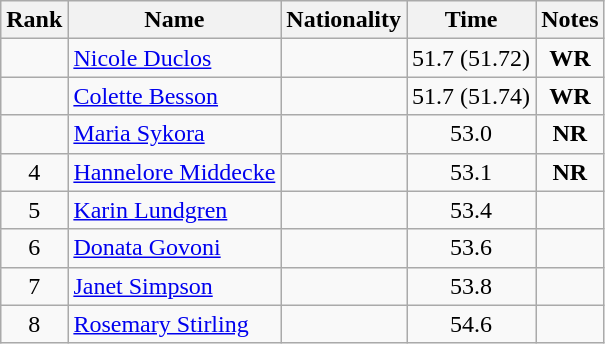<table class="wikitable sortable" style="text-align:center">
<tr>
<th>Rank</th>
<th>Name</th>
<th>Nationality</th>
<th>Time</th>
<th>Notes</th>
</tr>
<tr>
<td></td>
<td align=left><a href='#'>Nicole Duclos</a></td>
<td align=left></td>
<td>51.7 (51.72)</td>
<td><strong>WR</strong></td>
</tr>
<tr>
<td></td>
<td align=left><a href='#'>Colette Besson</a></td>
<td align=left></td>
<td>51.7 (51.74)</td>
<td><strong>WR</strong></td>
</tr>
<tr>
<td></td>
<td align=left><a href='#'>Maria Sykora</a></td>
<td align=left></td>
<td>53.0</td>
<td><strong>NR</strong></td>
</tr>
<tr>
<td>4</td>
<td align=left><a href='#'>Hannelore Middecke</a></td>
<td align=left></td>
<td>53.1</td>
<td><strong>NR</strong></td>
</tr>
<tr>
<td>5</td>
<td align=left><a href='#'>Karin Lundgren</a></td>
<td align=left></td>
<td>53.4</td>
<td></td>
</tr>
<tr>
<td>6</td>
<td align=left><a href='#'>Donata Govoni</a></td>
<td align=left></td>
<td>53.6</td>
<td></td>
</tr>
<tr>
<td>7</td>
<td align=left><a href='#'>Janet Simpson</a></td>
<td align=left></td>
<td>53.8</td>
<td></td>
</tr>
<tr>
<td>8</td>
<td align=left><a href='#'>Rosemary Stirling</a></td>
<td align=left></td>
<td>54.6</td>
<td></td>
</tr>
</table>
